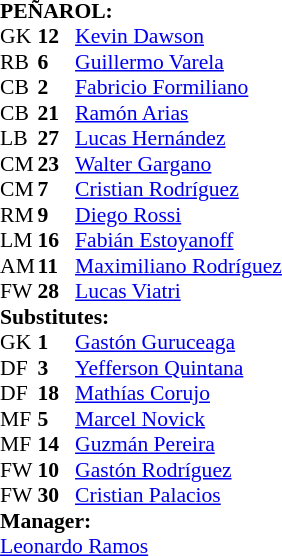<table style="font-size: 90%" cellspacing="0" cellpadding="0" align=center>
<tr>
<td colspan="4"><strong>PEÑAROL:</strong></td>
</tr>
<tr>
<th width=25></th>
<th width=25></th>
</tr>
<tr>
<td>GK</td>
<td><strong>12</strong></td>
<td> <a href='#'>Kevin Dawson</a></td>
</tr>
<tr>
<td>RB</td>
<td><strong>6</strong></td>
<td> <a href='#'>Guillermo Varela</a></td>
</tr>
<tr>
<td>CB</td>
<td><strong>2</strong></td>
<td> <a href='#'>Fabricio Formiliano</a></td>
<td></td>
</tr>
<tr>
<td>CB</td>
<td><strong>21</strong></td>
<td> <a href='#'>Ramón Arias</a></td>
<td></td>
</tr>
<tr>
<td>LB</td>
<td><strong>27</strong></td>
<td> <a href='#'>Lucas Hernández</a></td>
</tr>
<tr>
<td>CM</td>
<td><strong>23</strong></td>
<td> <a href='#'>Walter Gargano</a></td>
<td></td>
</tr>
<tr>
<td>CM</td>
<td><strong>7</strong></td>
<td> <a href='#'>Cristian Rodríguez</a></td>
<td></td>
</tr>
<tr>
<td>RM</td>
<td><strong>9</strong></td>
<td> <a href='#'>Diego Rossi</a></td>
</tr>
<tr>
<td>LM</td>
<td><strong>16</strong></td>
<td> <a href='#'>Fabián Estoyanoff</a></td>
<td></td>
</tr>
<tr>
<td>AM</td>
<td><strong>11</strong></td>
<td> <a href='#'>Maximiliano Rodríguez</a></td>
<td></td>
</tr>
<tr>
<td>FW</td>
<td><strong>28</strong></td>
<td> <a href='#'>Lucas Viatri</a></td>
</tr>
<tr>
<td colspan=3><strong>Substitutes:</strong></td>
</tr>
<tr>
<td>GK</td>
<td><strong>1</strong></td>
<td> <a href='#'>Gastón Guruceaga</a></td>
</tr>
<tr>
<td>DF</td>
<td><strong>3</strong></td>
<td> <a href='#'>Yefferson Quintana</a></td>
<td></td>
</tr>
<tr>
<td>DF</td>
<td><strong>18</strong></td>
<td> <a href='#'>Mathías Corujo</a></td>
</tr>
<tr>
<td>MF</td>
<td><strong>5</strong></td>
<td> <a href='#'>Marcel Novick</a></td>
</tr>
<tr>
<td>MF</td>
<td><strong>14</strong></td>
<td> <a href='#'>Guzmán Pereira</a></td>
</tr>
<tr>
<td>FW</td>
<td><strong>10</strong></td>
<td> <a href='#'>Gastón Rodríguez</a></td>
<td></td>
<td></td>
</tr>
<tr>
<td>FW</td>
<td><strong>30</strong></td>
<td> <a href='#'>Cristian Palacios</a></td>
<td></td>
</tr>
<tr>
<td colspan=3><strong>Manager:</strong></td>
</tr>
<tr>
<td colspan=4> <a href='#'>Leonardo Ramos</a></td>
</tr>
</table>
